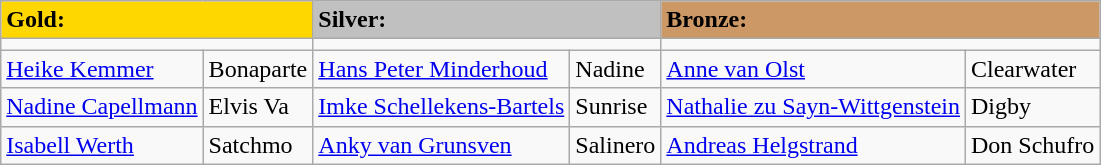<table class="wikitable">
<tr>
<td !align="center" bgcolor="gold" colspan=2><strong>Gold:</strong></td>
<td !align="center" bgcolor="silver" colspan=2><strong>Silver:</strong></td>
<td !align="center" bgcolor="CC9966" colspan=2><strong>Bronze:</strong></td>
</tr>
<tr>
<td colspan=2 align=center></td>
<td colspan=2 align=center></td>
<td colspan=2 align=center></td>
</tr>
<tr>
<td><a href='#'>Heike Kemmer</a></td>
<td>Bonaparte</td>
<td><a href='#'>Hans Peter Minderhoud</a></td>
<td>Nadine</td>
<td><a href='#'>Anne van Olst</a></td>
<td>Clearwater</td>
</tr>
<tr>
<td><a href='#'>Nadine Capellmann</a></td>
<td>Elvis Va</td>
<td><a href='#'>Imke Schellekens-Bartels</a></td>
<td>Sunrise</td>
<td><a href='#'>Nathalie zu Sayn-Wittgenstein</a></td>
<td>Digby</td>
</tr>
<tr>
<td><a href='#'>Isabell Werth</a></td>
<td>Satchmo</td>
<td><a href='#'>Anky van Grunsven</a></td>
<td>Salinero</td>
<td><a href='#'>Andreas Helgstrand</a></td>
<td>Don Schufro</td>
</tr>
</table>
